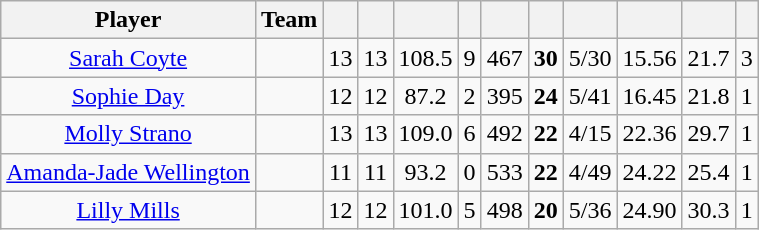<table class="wikitable sortable" style="text-align:center">
<tr>
<th class="unsortable">Player</th>
<th>Team</th>
<th></th>
<th></th>
<th></th>
<th></th>
<th></th>
<th></th>
<th></th>
<th></th>
<th></th>
<th></th>
</tr>
<tr>
<td><a href='#'>Sarah Coyte</a></td>
<td style="text-align:left;"></td>
<td>13</td>
<td>13</td>
<td>108.5</td>
<td>9</td>
<td>467</td>
<td><strong>30</strong></td>
<td>5/30</td>
<td>15.56</td>
<td>21.7</td>
<td>3</td>
</tr>
<tr>
<td><a href='#'>Sophie Day</a></td>
<td style="text-align:left;"></td>
<td>12</td>
<td>12</td>
<td>87.2</td>
<td>2</td>
<td>395</td>
<td><strong>24</strong></td>
<td>5/41</td>
<td>16.45</td>
<td>21.8</td>
<td>1</td>
</tr>
<tr>
<td><a href='#'>Molly Strano</a></td>
<td style="text-align:left;"></td>
<td>13</td>
<td>13</td>
<td>109.0</td>
<td>6</td>
<td>492</td>
<td><strong>22</strong></td>
<td>4/15</td>
<td>22.36</td>
<td>29.7</td>
<td>1</td>
</tr>
<tr>
<td><a href='#'>Amanda-Jade Wellington</a></td>
<td style="text-align:left;"></td>
<td>11</td>
<td>11</td>
<td>93.2</td>
<td>0</td>
<td>533</td>
<td><strong>22</strong></td>
<td>4/49</td>
<td>24.22</td>
<td>25.4</td>
<td>1</td>
</tr>
<tr>
<td><a href='#'>Lilly Mills</a></td>
<td style="text-align:left;"></td>
<td>12</td>
<td>12</td>
<td>101.0</td>
<td>5</td>
<td>498</td>
<td><strong>20</strong></td>
<td>5/36</td>
<td>24.90</td>
<td>30.3</td>
<td>1</td>
</tr>
</table>
